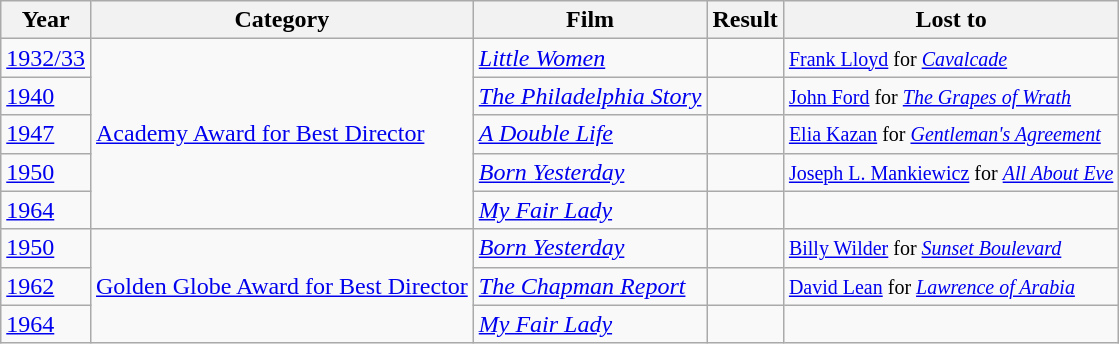<table class="wikitable plainrowheaders sortable">
<tr>
<th>Year</th>
<th>Category</th>
<th>Film</th>
<th>Result</th>
<th>Lost to</th>
</tr>
<tr>
<td><a href='#'>1932/33</a></td>
<td rowspan="5"><a href='#'>Academy Award for Best Director</a></td>
<td><a href='#'><em>Little Women</em></a></td>
<td></td>
<td><small><a href='#'>Frank Lloyd</a> for <a href='#'><em>Cavalcade</em></a></small></td>
</tr>
<tr>
<td><a href='#'>1940</a></td>
<td><a href='#'><em>The Philadelphia Story</em></a></td>
<td></td>
<td><small><a href='#'>John Ford</a> for <a href='#'><em>The Grapes of Wrath</em></a></small></td>
</tr>
<tr>
<td><a href='#'>1947</a></td>
<td><a href='#'><em>A Double Life</em></a></td>
<td></td>
<td><small><a href='#'>Elia Kazan</a> for <em><a href='#'>Gentleman's Agreement</a></em></small></td>
</tr>
<tr>
<td><a href='#'>1950</a></td>
<td><a href='#'><em>Born Yesterday</em></a></td>
<td></td>
<td><small><a href='#'>Joseph L. Mankiewicz</a> for <em><a href='#'>All About Eve</a></em></small></td>
</tr>
<tr>
<td><a href='#'>1964</a></td>
<td><a href='#'><em>My Fair Lady</em></a></td>
<td></td>
<td></td>
</tr>
<tr>
<td><a href='#'>1950</a></td>
<td rowspan="3"><a href='#'>Golden Globe Award for Best Director</a></td>
<td><a href='#'><em>Born Yesterday</em></a></td>
<td></td>
<td><small><a href='#'>Billy Wilder</a> for <a href='#'><em>Sunset Boulevard</em></a></small></td>
</tr>
<tr>
<td><a href='#'>1962</a></td>
<td><em><a href='#'>The Chapman Report</a></em></td>
<td></td>
<td><small><a href='#'>David Lean</a> for <a href='#'><em>Lawrence of Arabia</em></a></small></td>
</tr>
<tr>
<td><a href='#'>1964</a></td>
<td><a href='#'><em>My Fair Lady</em></a></td>
<td></td>
<td></td>
</tr>
</table>
